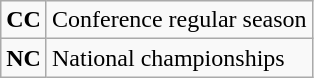<table class="wikitable">
<tr>
<td><strong>CC</strong></td>
<td>Conference regular season</td>
</tr>
<tr>
<td><strong>NC</strong></td>
<td>National championships</td>
</tr>
</table>
